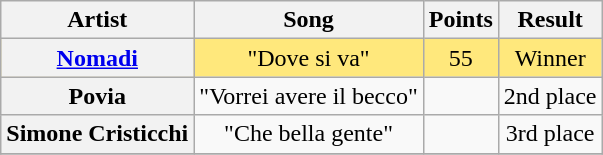<table class="wikitable plainrowheaders" style="text-align:center">
<tr>
<th scope="col">Artist</th>
<th scope="col">Song</th>
<th scope="col">Points</th>
<th scope="col">Result</th>
</tr>
<tr style="background:#ffe87c;">
<th scope="row"><a href='#'>Nomadi</a></th>
<td>"Dove si va"</td>
<td>55</td>
<td>Winner</td>
</tr>
<tr>
<th scope="row">Povia</th>
<td>"Vorrei avere il becco"</td>
<td></td>
<td>2nd place</td>
</tr>
<tr>
<th scope="row">Simone Cristicchi</th>
<td>"Che bella gente"</td>
<td></td>
<td>3rd place</td>
</tr>
<tr>
</tr>
</table>
